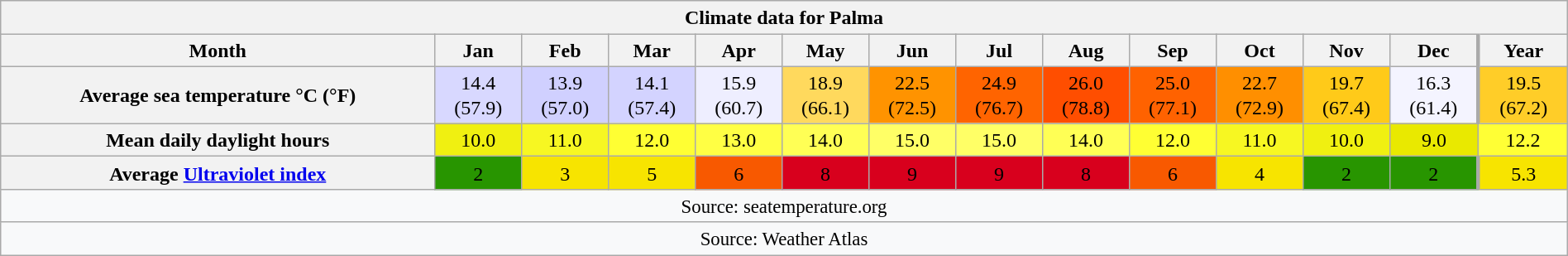<table style="width:100%;text-align:center;line-height:1.2em;margin-left:auto;margin-right:auto" class="wikitable mw-collapsible">
<tr>
<th Colspan=14>Climate data for Palma</th>
</tr>
<tr>
<th>Month</th>
<th>Jan</th>
<th>Feb</th>
<th>Mar</th>
<th>Apr</th>
<th>May</th>
<th>Jun</th>
<th>Jul</th>
<th>Aug</th>
<th>Sep</th>
<th>Oct</th>
<th>Nov</th>
<th>Dec</th>
<th style="border-left-width:medium">Year</th>
</tr>
<tr>
<th>Average sea temperature °C (°F)</th>
<td style="background:#D8D8FF;color:#000000;">14.4<br>(57.9)</td>
<td style="background:#D0D0FF;color:#000000;">13.9<br>(57.0)</td>
<td style="background:#D3D3FF;color:#000000;">14.1<br>(57.4)</td>
<td style="background:#EEEEFF;color:#000000;">15.9<br>(60.7)</td>
<td style="background:#FFD95D;color:#000000;">18.9<br>(66.1)</td>
<td style="background:#FF9300;color:#000000;">22.5<br>(72.5)</td>
<td style="background:#FF6400;color:#000000;">24.9<br>(76.7)</td>
<td style="background:#FF4E00;color:#000000;">26.0<br>(78.8)</td>
<td style="background:#FF6200;color:#000000;">25.0<br>(77.1)</td>
<td style="background:#FF8F00;color:#000000;">22.7<br>(72.9)</td>
<td style="background:#FFCA19;color:#000000;">19.7<br>(67.4)</td>
<td style="background:#F4F4FF;color:#000000;">16.3<br>(61.4)</td>
<td style="background:#FFCD28;color:#000000;border-left-width:medium">19.5<br>(67.2)</td>
</tr>
<tr>
<th>Mean daily daylight hours</th>
<td style="background:#F0F011;color:#000000;">10.0</td>
<td style="background:#F7F722;color:#000000;">11.0</td>
<td style="background:#FFFF33;color:#000000;">12.0</td>
<td style="background:#FFFF44;color:#000000;">13.0</td>
<td style="background:#FFFF55;color:#000000;">14.0</td>
<td style="background:#FFFF66;color:#000000;">15.0</td>
<td style="background:#FFFF66;color:#000000;">15.0</td>
<td style="background:#FFFF55;color:#000000;">14.0</td>
<td style="background:#FFFF33;color:#000000;">12.0</td>
<td style="background:#F7F722;color:#000000;">11.0</td>
<td style="background:#F0F011;color:#000000;">10.0</td>
<td style="background:#E9E900;color:#000000;">9.0</td>
<td style="background:#FFFF35;color:#000000;">12.2</td>
</tr>
<tr>
<th>Average <a href='#'>Ultraviolet index</a></th>
<td style="background:#289500;color:#000000;">2</td>
<td style="background:#f7e400;color:#000000;">3</td>
<td style="background:#f7e400;color:#000000;">5</td>
<td style="background:#f85900;color:#000000;">6</td>
<td style="background:#d8001d;color:#000000;">8</td>
<td style="background:#d8001d;color:#000000;">9</td>
<td style="background:#d8001d;color:#000000;">9</td>
<td style="background:#d8001d;color:#000000;">8</td>
<td style="background:#f85900;color:#000000;">6</td>
<td style="background:#f7e400;color:#000000;">4</td>
<td style="background:#289500;color:#000000;">2</td>
<td style="background:#289500;color:#000000;">2</td>
<td style="background:#f7e400;color:#000000;border-left-width:medium">5.3</td>
</tr>
<tr>
<th Colspan=14 style="background:#f8f9fa;font-weight:normal;font-size:95%;">Source: seatemperature.org </th>
</tr>
<tr>
<th Colspan=14 style="background:#f8f9fa;font-weight:normal;font-size:95%;">Source: Weather Atlas </th>
</tr>
</table>
